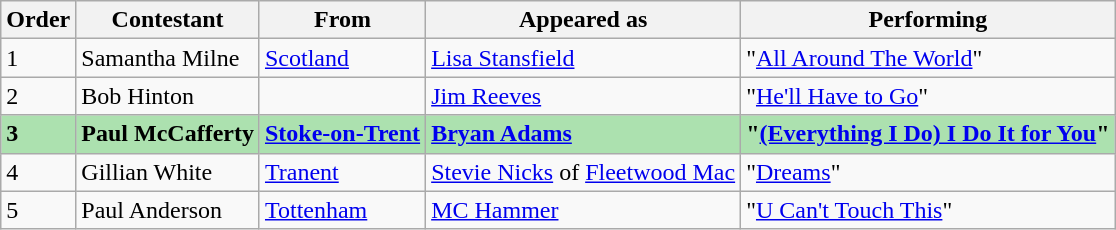<table class="wikitable">
<tr>
<th>Order</th>
<th>Contestant</th>
<th>From</th>
<th>Appeared as</th>
<th>Performing</th>
</tr>
<tr>
<td>1</td>
<td>Samantha Milne</td>
<td><a href='#'>Scotland</a></td>
<td><a href='#'>Lisa Stansfield</a></td>
<td>"<a href='#'>All Around The World</a>"</td>
</tr>
<tr>
<td>2</td>
<td>Bob Hinton</td>
<td></td>
<td><a href='#'>Jim Reeves</a></td>
<td>"<a href='#'>He'll Have to Go</a>"</td>
</tr>
<tr style="background:#ACE1AF;">
<td><strong>3</strong></td>
<td><strong>Paul McCafferty</strong></td>
<td><strong><a href='#'>Stoke-on-Trent</a></strong></td>
<td><strong><a href='#'>Bryan Adams</a></strong></td>
<td><strong>"<a href='#'>(Everything I Do) I Do It for You</a>"</strong></td>
</tr>
<tr>
<td>4</td>
<td>Gillian White</td>
<td><a href='#'>Tranent</a></td>
<td><a href='#'>Stevie Nicks</a> of <a href='#'>Fleetwood Mac</a></td>
<td>"<a href='#'>Dreams</a>"</td>
</tr>
<tr>
<td>5</td>
<td>Paul Anderson</td>
<td><a href='#'>Tottenham</a></td>
<td><a href='#'>MC Hammer</a></td>
<td>"<a href='#'>U Can't Touch This</a>"</td>
</tr>
</table>
